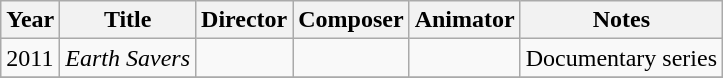<table class="wikitable" ;>
<tr>
<th>Year</th>
<th>Title</th>
<th>Director</th>
<th>Composer</th>
<th>Animator</th>
<th>Notes</th>
</tr>
<tr>
<td>2011</td>
<td><em>Earth Savers</em></td>
<td></td>
<td></td>
<td></td>
<td>Documentary series</td>
</tr>
<tr>
</tr>
</table>
